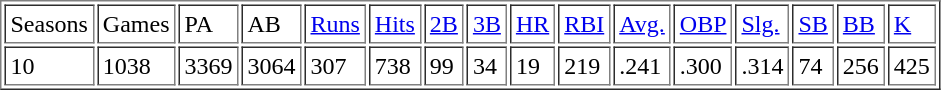<table border="1" cellpadding="3">
<tr>
<td>Seasons</td>
<td>Games</td>
<td>PA</td>
<td>AB</td>
<td><a href='#'>Runs</a></td>
<td><a href='#'>Hits</a></td>
<td><a href='#'>2B</a></td>
<td><a href='#'>3B</a></td>
<td><a href='#'>HR</a></td>
<td><a href='#'>RBI</a></td>
<td><a href='#'>Avg.</a></td>
<td><a href='#'>OBP</a></td>
<td><a href='#'>Slg.</a></td>
<td><a href='#'>SB</a></td>
<td><a href='#'>BB</a></td>
<td><a href='#'>K</a></td>
</tr>
<tr>
<td>10</td>
<td>1038</td>
<td>3369</td>
<td>3064</td>
<td>307</td>
<td>738</td>
<td>99</td>
<td>34</td>
<td>19</td>
<td>219</td>
<td>.241</td>
<td>.300</td>
<td>.314</td>
<td>74</td>
<td>256</td>
<td>425</td>
</tr>
</table>
